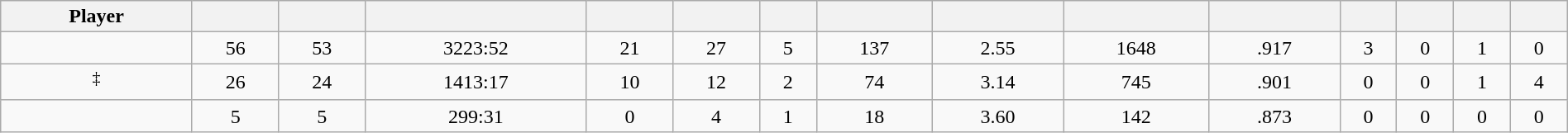<table class="wikitable sortable" style="width:100%; text-align:center;">
<tr>
<th>Player</th>
<th></th>
<th></th>
<th></th>
<th></th>
<th></th>
<th></th>
<th></th>
<th></th>
<th></th>
<th></th>
<th></th>
<th></th>
<th></th>
<th></th>
</tr>
<tr>
<td></td>
<td>56</td>
<td>53</td>
<td>3223:52</td>
<td>21</td>
<td>27</td>
<td>5</td>
<td>137</td>
<td>2.55</td>
<td>1648</td>
<td>.917</td>
<td>3</td>
<td>0</td>
<td>1</td>
<td>0</td>
</tr>
<tr>
<td><sup>‡</sup></td>
<td>26</td>
<td>24</td>
<td>1413:17</td>
<td>10</td>
<td>12</td>
<td>2</td>
<td>74</td>
<td>3.14</td>
<td>745</td>
<td>.901</td>
<td>0</td>
<td>0</td>
<td>1</td>
<td>4</td>
</tr>
<tr>
<td></td>
<td>5</td>
<td>5</td>
<td>299:31</td>
<td>0</td>
<td>4</td>
<td>1</td>
<td>18</td>
<td>3.60</td>
<td>142</td>
<td>.873</td>
<td>0</td>
<td>0</td>
<td>0</td>
<td>0</td>
</tr>
</table>
